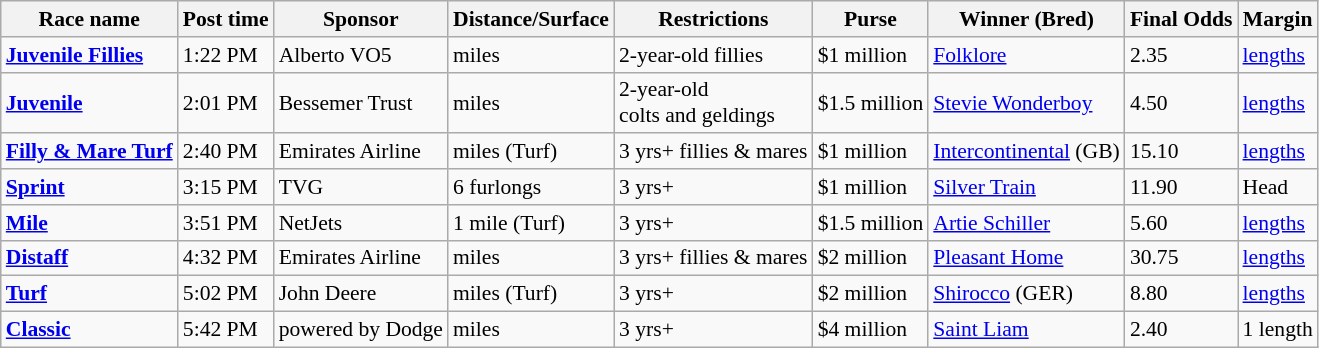<table class="wikitable sortable" style="font-size:90%">
<tr>
<th>Race name</th>
<th>Post time</th>
<th>Sponsor</th>
<th>Distance/Surface</th>
<th>Restrictions</th>
<th>Purse</th>
<th>Winner (Bred)</th>
<th>Final Odds</th>
<th>Margin</th>
</tr>
<tr>
<td><strong><a href='#'>Juvenile Fillies</a></strong></td>
<td>1:22 PM</td>
<td>Alberto VO5</td>
<td> miles</td>
<td>2-year-old fillies</td>
<td>$1 million</td>
<td><a href='#'>Folklore</a></td>
<td>2.35</td>
<td> <a href='#'>lengths</a></td>
</tr>
<tr>
<td><strong><a href='#'>Juvenile</a></strong></td>
<td>2:01 PM</td>
<td>Bessemer Trust</td>
<td> miles</td>
<td>2-year-old <br> colts and geldings</td>
<td>$1.5 million</td>
<td><a href='#'>Stevie Wonderboy</a></td>
<td>4.50</td>
<td> <a href='#'>lengths</a></td>
</tr>
<tr>
<td><strong><a href='#'>Filly & Mare Turf</a></strong></td>
<td>2:40 PM</td>
<td>Emirates Airline</td>
<td> miles (Turf)</td>
<td>3 yrs+ fillies & mares</td>
<td>$1 million</td>
<td><a href='#'>Intercontinental</a> (GB)</td>
<td>15.10</td>
<td> <a href='#'>lengths</a></td>
</tr>
<tr>
<td><strong><a href='#'>Sprint</a></strong></td>
<td>3:15 PM</td>
<td>TVG</td>
<td>6 furlongs</td>
<td>3 yrs+</td>
<td>$1 million</td>
<td><a href='#'>Silver Train</a></td>
<td>11.90</td>
<td>Head</td>
</tr>
<tr>
<td><strong><a href='#'>Mile</a></strong></td>
<td>3:51 PM</td>
<td>NetJets</td>
<td>1 mile (Turf)</td>
<td>3 yrs+</td>
<td>$1.5 million</td>
<td><a href='#'>Artie Schiller</a></td>
<td>5.60</td>
<td> <a href='#'>lengths</a></td>
</tr>
<tr>
<td><strong><a href='#'>Distaff</a></strong></td>
<td>4:32 PM</td>
<td>Emirates Airline</td>
<td> miles</td>
<td>3 yrs+ fillies & mares</td>
<td>$2 million</td>
<td><a href='#'>Pleasant Home</a></td>
<td>30.75</td>
<td> <a href='#'>lengths</a></td>
</tr>
<tr>
<td><strong><a href='#'>Turf</a></strong></td>
<td>5:02 PM</td>
<td>John Deere</td>
<td> miles (Turf)</td>
<td>3 yrs+</td>
<td>$2 million</td>
<td><a href='#'>Shirocco</a> (GER)</td>
<td>8.80</td>
<td> <a href='#'>lengths</a></td>
</tr>
<tr>
<td><strong><a href='#'>Classic</a></strong></td>
<td>5:42 PM</td>
<td>powered by Dodge</td>
<td> miles</td>
<td>3 yrs+</td>
<td>$4 million</td>
<td><a href='#'>Saint Liam</a></td>
<td>2.40</td>
<td>1 length</td>
</tr>
</table>
